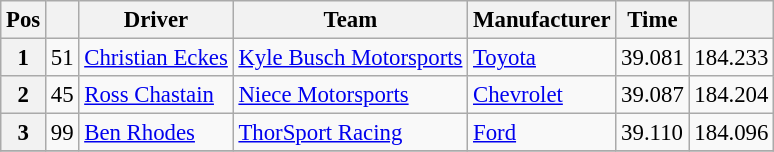<table class="wikitable" style="font-size:95%">
<tr>
<th>Pos</th>
<th></th>
<th>Driver</th>
<th>Team</th>
<th>Manufacturer</th>
<th>Time</th>
<th></th>
</tr>
<tr>
<th>1</th>
<td>51</td>
<td><a href='#'>Christian Eckes</a></td>
<td><a href='#'>Kyle Busch Motorsports</a></td>
<td><a href='#'>Toyota</a></td>
<td>39.081</td>
<td>184.233</td>
</tr>
<tr>
<th>2</th>
<td>45</td>
<td><a href='#'>Ross Chastain</a></td>
<td><a href='#'>Niece Motorsports</a></td>
<td><a href='#'>Chevrolet</a></td>
<td>39.087</td>
<td>184.204</td>
</tr>
<tr>
<th>3</th>
<td>99</td>
<td><a href='#'>Ben Rhodes</a></td>
<td><a href='#'>ThorSport Racing</a></td>
<td><a href='#'>Ford</a></td>
<td>39.110</td>
<td>184.096</td>
</tr>
<tr>
</tr>
</table>
